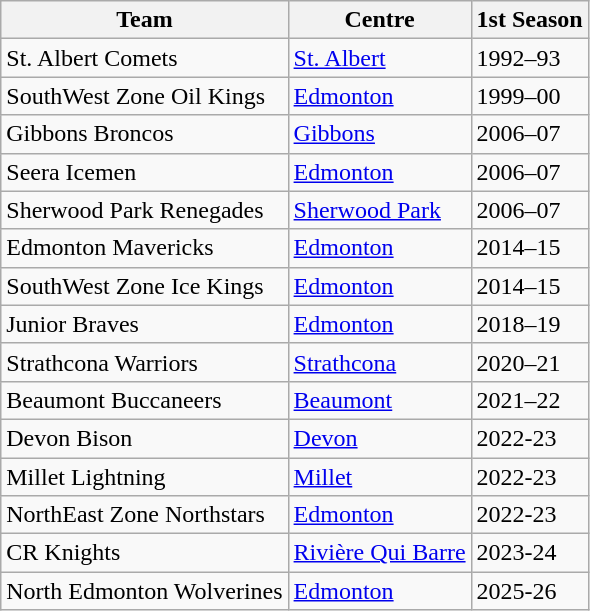<table class="wikitable">
<tr>
<th><strong>Team</strong></th>
<th><strong>Centre</strong></th>
<th>1st Season</th>
</tr>
<tr>
<td>St. Albert Comets</td>
<td><a href='#'>St. Albert</a></td>
<td>1992–93</td>
</tr>
<tr>
<td>SouthWest Zone Oil Kings</td>
<td><a href='#'>Edmonton</a></td>
<td>1999–00</td>
</tr>
<tr>
<td>Gibbons Broncos</td>
<td><a href='#'>Gibbons</a></td>
<td>2006–07</td>
</tr>
<tr>
<td>Seera Icemen</td>
<td><a href='#'>Edmonton</a></td>
<td>2006–07</td>
</tr>
<tr>
<td>Sherwood Park Renegades</td>
<td><a href='#'>Sherwood Park</a></td>
<td>2006–07</td>
</tr>
<tr>
<td>Edmonton Mavericks</td>
<td><a href='#'>Edmonton</a></td>
<td>2014–15</td>
</tr>
<tr>
<td>SouthWest Zone Ice Kings</td>
<td><a href='#'>Edmonton</a></td>
<td>2014–15</td>
</tr>
<tr>
<td>Junior Braves</td>
<td><a href='#'>Edmonton</a></td>
<td>2018–19</td>
</tr>
<tr>
<td>Strathcona Warriors</td>
<td><a href='#'>Strathcona</a></td>
<td>2020–21</td>
</tr>
<tr>
<td>Beaumont Buccaneers</td>
<td><a href='#'>Beaumont</a></td>
<td>2021–22</td>
</tr>
<tr>
<td>Devon Bison</td>
<td><a href='#'>Devon</a></td>
<td>2022-23</td>
</tr>
<tr>
<td>Millet Lightning</td>
<td><a href='#'>Millet</a></td>
<td>2022-23</td>
</tr>
<tr>
<td>NorthEast Zone Northstars</td>
<td><a href='#'>Edmonton</a></td>
<td>2022-23</td>
</tr>
<tr>
<td>CR Knights</td>
<td><a href='#'>Rivière Qui Barre</a></td>
<td>2023-24</td>
</tr>
<tr>
<td>North Edmonton Wolverines</td>
<td><a href='#'>Edmonton</a></td>
<td>2025-26</td>
</tr>
</table>
